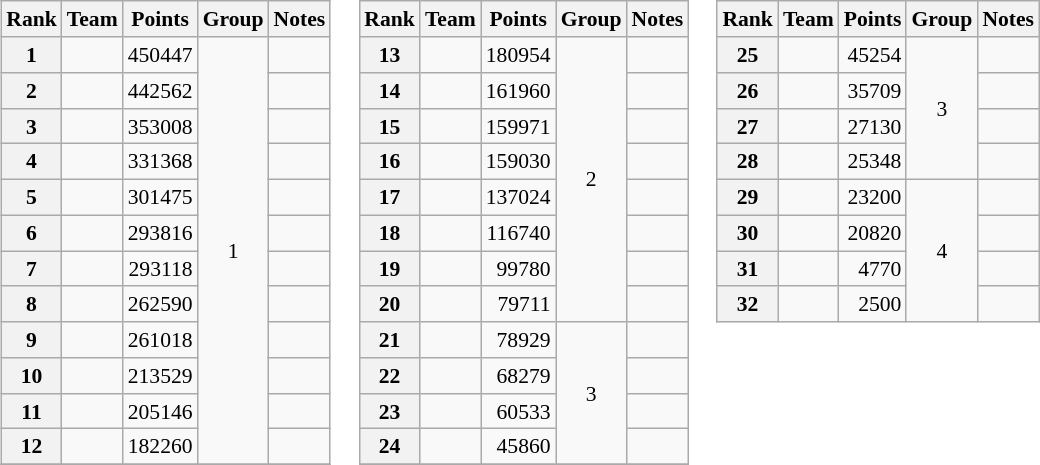<table>
<tr valign=top style="font-size:90%">
<td><br><table class="wikitable">
<tr>
<th>Rank</th>
<th>Team</th>
<th>Points</th>
<th>Group</th>
<th>Notes</th>
</tr>
<tr>
<th>1</th>
<td></td>
<td align=right>450447</td>
<td align=center rowspan=12>1</td>
<td></td>
</tr>
<tr>
<th>2</th>
<td></td>
<td align=right>442562</td>
<td></td>
</tr>
<tr>
<th>3</th>
<td></td>
<td align=right>353008</td>
<td></td>
</tr>
<tr>
<th>4</th>
<td></td>
<td align=right>331368</td>
<td></td>
</tr>
<tr>
<th>5</th>
<td></td>
<td align=right>301475</td>
<td></td>
</tr>
<tr>
<th>6</th>
<td></td>
<td align=right>293816</td>
<td></td>
</tr>
<tr>
<th>7</th>
<td></td>
<td align=right>293118</td>
<td></td>
</tr>
<tr>
<th>8</th>
<td></td>
<td align=right>262590</td>
<td></td>
</tr>
<tr>
<th>9</th>
<td></td>
<td align=right>261018</td>
<td></td>
</tr>
<tr>
<th>10</th>
<td></td>
<td align=right>213529</td>
<td></td>
</tr>
<tr>
<th>11</th>
<td></td>
<td align=right>205146</td>
<td></td>
</tr>
<tr>
<th>12</th>
<td></td>
<td align=right>182260</td>
<td></td>
</tr>
<tr>
</tr>
</table>
</td>
<td><br><table class="wikitable">
<tr>
<th>Rank</th>
<th>Team</th>
<th>Points</th>
<th>Group</th>
<th>Notes</th>
</tr>
<tr>
<th>13</th>
<td></td>
<td align=right>180954</td>
<td align=center rowspan=8>2</td>
<td></td>
</tr>
<tr>
<th>14</th>
<td></td>
<td align=right>161960</td>
<td></td>
</tr>
<tr>
<th>15</th>
<td></td>
<td align=right>159971</td>
<td></td>
</tr>
<tr>
<th>16</th>
<td></td>
<td align=right>159030</td>
<td></td>
</tr>
<tr>
<th>17</th>
<td></td>
<td align=right>137024</td>
<td></td>
</tr>
<tr>
<th>18</th>
<td></td>
<td align=right>116740</td>
<td></td>
</tr>
<tr>
<th>19</th>
<td></td>
<td align=right>99780</td>
<td></td>
</tr>
<tr>
<th>20</th>
<td></td>
<td align=right>79711</td>
<td></td>
</tr>
<tr>
<th>21</th>
<td></td>
<td align=right>78929</td>
<td align=center rowspan=4>3</td>
<td></td>
</tr>
<tr>
<th>22</th>
<td></td>
<td align=right>68279</td>
<td></td>
</tr>
<tr>
<th>23</th>
<td></td>
<td align=right>60533</td>
<td></td>
</tr>
<tr>
<th>24</th>
<td></td>
<td align=right>45860</td>
<td></td>
</tr>
<tr>
</tr>
</table>
</td>
<td><br><table class="wikitable">
<tr>
<th>Rank</th>
<th>Team</th>
<th>Points</th>
<th>Group</th>
<th>Notes</th>
</tr>
<tr>
<th>25</th>
<td></td>
<td align=right>45254</td>
<td align=center rowspan=4>3</td>
<td></td>
</tr>
<tr>
<th>26</th>
<td></td>
<td align=right>35709</td>
<td></td>
</tr>
<tr>
<th>27</th>
<td></td>
<td align=right>27130</td>
<td></td>
</tr>
<tr>
<th>28</th>
<td></td>
<td align=right>25348</td>
<td></td>
</tr>
<tr>
<th>29</th>
<td></td>
<td align=right>23200</td>
<td align=center rowspan=4>4</td>
<td></td>
</tr>
<tr>
<th>30</th>
<td></td>
<td align=right>20820</td>
<td></td>
</tr>
<tr>
<th>31</th>
<td></td>
<td align=right>4770</td>
<td></td>
</tr>
<tr>
<th>32</th>
<td></td>
<td align=right>2500</td>
<td></td>
</tr>
</table>
</td>
</tr>
</table>
